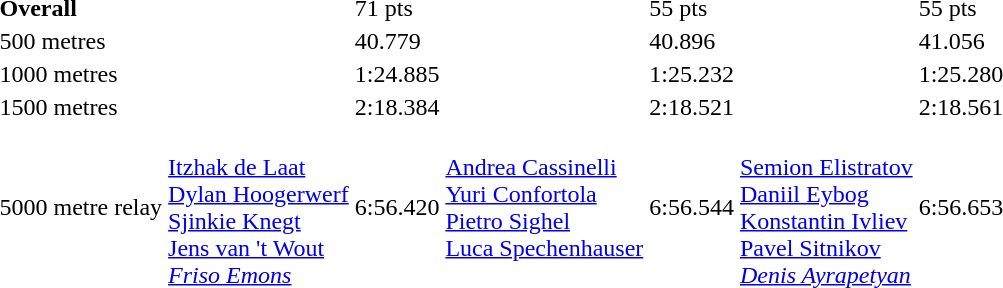<table>
<tr>
<td><strong>Overall</strong></td>
<td></td>
<td>71 pts</td>
<td></td>
<td>55 pts</td>
<td></td>
<td>55 pts</td>
</tr>
<tr>
<td>500 metres</td>
<td></td>
<td>40.779</td>
<td></td>
<td>40.896</td>
<td></td>
<td>41.056</td>
</tr>
<tr>
<td>1000 metres</td>
<td></td>
<td>1:24.885</td>
<td></td>
<td>1:25.232</td>
<td></td>
<td>1:25.280</td>
</tr>
<tr>
<td>1500 metres</td>
<td></td>
<td>2:18.384</td>
<td></td>
<td>2:18.521</td>
<td></td>
<td>2:18.561</td>
</tr>
<tr>
<td>5000 metre relay</td>
<td><br><a href='#'>Itzhak de Laat</a><br><a href='#'>Dylan Hoogerwerf</a><br><a href='#'>Sjinkie Knegt</a><br><a href='#'>Jens van 't Wout</a><br><em><a href='#'>Friso Emons</a></em></td>
<td>6:56.420</td>
<td valign=top><br><a href='#'>Andrea Cassinelli</a><br><a href='#'>Yuri Confortola</a><br><a href='#'>Pietro Sighel</a><br><a href='#'>Luca Spechenhauser</a></td>
<td>6:56.544</td>
<td><br><a href='#'>Semion Elistratov</a><br><a href='#'>Daniil Eybog</a><br><a href='#'>Konstantin Ivliev</a><br><a href='#'>Pavel Sitnikov</a><br><em><a href='#'>Denis Ayrapetyan</a></em></td>
<td>6:56.653</td>
</tr>
</table>
